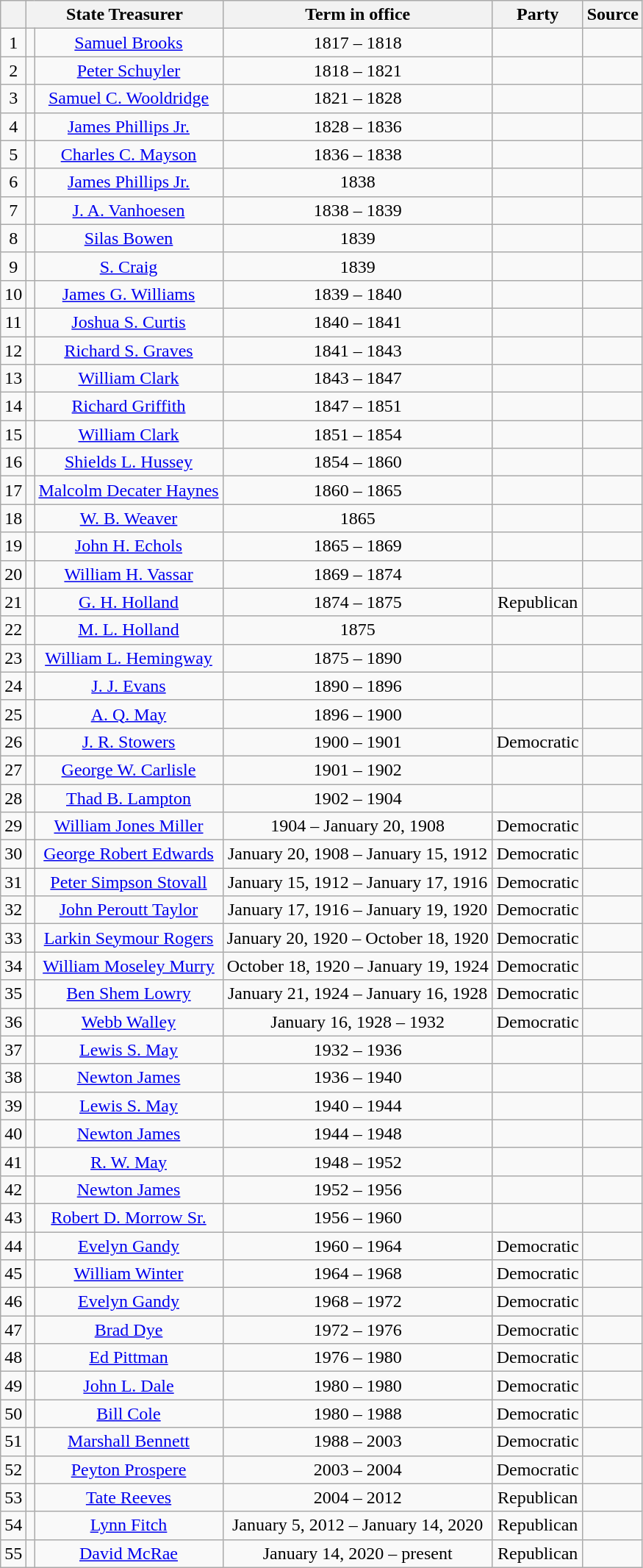<table class="wikitable sortable" style="text-align:center;">
<tr>
<th scope="col" data-sort-type="number"></th>
<th scope="col" colspan="2">State Treasurer</th>
<th scope="col">Term in office</th>
<th scope="col">Party</th>
<th scope="col" class="unsortable">Source</th>
</tr>
<tr>
<td>1</td>
<td></td>
<td><a href='#'>Samuel Brooks</a></td>
<td>1817 – 1818</td>
<td></td>
<td></td>
</tr>
<tr>
<td>2</td>
<td></td>
<td><a href='#'>Peter Schuyler</a></td>
<td>1818 – 1821</td>
<td></td>
<td></td>
</tr>
<tr>
<td>3</td>
<td></td>
<td><a href='#'>Samuel C. Wooldridge</a></td>
<td>1821 – 1828</td>
<td></td>
<td></td>
</tr>
<tr>
<td>4</td>
<td></td>
<td><a href='#'>James Phillips Jr.</a></td>
<td>1828 – 1836</td>
<td></td>
<td></td>
</tr>
<tr>
<td>5</td>
<td></td>
<td><a href='#'>Charles C. Mayson</a></td>
<td>1836 – 1838</td>
<td></td>
<td></td>
</tr>
<tr>
<td>6</td>
<td></td>
<td><a href='#'>James Phillips Jr.</a></td>
<td>1838</td>
<td></td>
<td></td>
</tr>
<tr>
<td>7</td>
<td></td>
<td><a href='#'>J. A. Vanhoesen</a></td>
<td>1838 – 1839</td>
<td></td>
<td></td>
</tr>
<tr>
<td>8</td>
<td></td>
<td><a href='#'>Silas Bowen</a></td>
<td>1839</td>
<td></td>
<td></td>
</tr>
<tr>
<td>9</td>
<td></td>
<td><a href='#'>S. Craig</a></td>
<td>1839</td>
<td></td>
<td></td>
</tr>
<tr>
<td>10</td>
<td></td>
<td><a href='#'>James G. Williams</a></td>
<td>1839 – 1840</td>
<td></td>
<td></td>
</tr>
<tr>
<td>11</td>
<td></td>
<td><a href='#'>Joshua S. Curtis</a></td>
<td>1840 – 1841</td>
<td></td>
<td></td>
</tr>
<tr>
<td>12</td>
<td></td>
<td><a href='#'>Richard S. Graves</a></td>
<td>1841 – 1843</td>
<td></td>
<td></td>
</tr>
<tr>
<td>13</td>
<td></td>
<td><a href='#'>William Clark</a></td>
<td>1843 – 1847</td>
<td></td>
<td></td>
</tr>
<tr>
<td>14</td>
<td></td>
<td><a href='#'>Richard Griffith</a></td>
<td>1847 – 1851</td>
<td></td>
<td></td>
</tr>
<tr>
<td>15</td>
<td></td>
<td><a href='#'>William Clark</a></td>
<td>1851 – 1854</td>
<td></td>
<td></td>
</tr>
<tr>
<td>16</td>
<td></td>
<td><a href='#'>Shields L. Hussey</a></td>
<td>1854 – 1860</td>
<td></td>
<td></td>
</tr>
<tr>
<td>17</td>
<td></td>
<td><a href='#'>Malcolm Decater Haynes</a></td>
<td>1860 – 1865</td>
<td></td>
<td></td>
</tr>
<tr>
<td>18</td>
<td></td>
<td><a href='#'>W. B. Weaver</a></td>
<td>1865</td>
<td></td>
<td></td>
</tr>
<tr>
<td>19</td>
<td></td>
<td><a href='#'>John H. Echols</a></td>
<td>1865 – 1869</td>
<td></td>
<td></td>
</tr>
<tr>
<td>20</td>
<td></td>
<td><a href='#'>William H. Vassar</a></td>
<td>1869 – 1874</td>
<td></td>
<td></td>
</tr>
<tr>
<td>21</td>
<td></td>
<td><a href='#'>G. H. Holland</a></td>
<td>1874 – 1875</td>
<td>Republican</td>
<td></td>
</tr>
<tr>
<td>22</td>
<td></td>
<td><a href='#'>M. L. Holland</a></td>
<td>1875</td>
<td></td>
<td></td>
</tr>
<tr>
<td>23</td>
<td></td>
<td><a href='#'>William L. Hemingway</a></td>
<td>1875 – 1890</td>
<td></td>
<td></td>
</tr>
<tr>
<td>24</td>
<td></td>
<td><a href='#'>J. J. Evans</a></td>
<td>1890 – 1896</td>
<td></td>
<td></td>
</tr>
<tr>
<td>25</td>
<td></td>
<td><a href='#'>A. Q. May</a></td>
<td>1896 – 1900</td>
<td></td>
<td></td>
</tr>
<tr>
<td>26</td>
<td></td>
<td><a href='#'>J. R. Stowers</a></td>
<td>1900 – 1901</td>
<td>Democratic</td>
<td></td>
</tr>
<tr>
<td>27</td>
<td></td>
<td><a href='#'>George W. Carlisle</a></td>
<td>1901 – 1902</td>
<td></td>
<td></td>
</tr>
<tr>
<td>28</td>
<td></td>
<td><a href='#'>Thad B. Lampton</a></td>
<td>1902 – 1904</td>
<td></td>
<td></td>
</tr>
<tr>
<td>29</td>
<td></td>
<td><a href='#'>William Jones Miller</a></td>
<td>1904 – January 20, 1908</td>
<td>Democratic</td>
<td></td>
</tr>
<tr>
<td>30</td>
<td></td>
<td><a href='#'>George Robert Edwards</a></td>
<td>January 20, 1908 – January 15, 1912</td>
<td>Democratic</td>
<td></td>
</tr>
<tr>
<td>31</td>
<td></td>
<td><a href='#'>Peter Simpson Stovall</a></td>
<td>January 15, 1912 – January 17, 1916</td>
<td>Democratic</td>
<td></td>
</tr>
<tr>
<td>32</td>
<td></td>
<td><a href='#'>John Peroutt Taylor</a></td>
<td>January 17, 1916 – January 19, 1920</td>
<td>Democratic</td>
<td></td>
</tr>
<tr>
<td>33</td>
<td></td>
<td><a href='#'>Larkin Seymour Rogers</a></td>
<td>January 20, 1920 – October 18, 1920</td>
<td>Democratic</td>
<td></td>
</tr>
<tr>
<td>34</td>
<td></td>
<td><a href='#'>William Moseley Murry</a></td>
<td>October 18, 1920 – January 19, 1924</td>
<td>Democratic</td>
<td></td>
</tr>
<tr>
<td>35</td>
<td></td>
<td><a href='#'>Ben Shem Lowry</a></td>
<td>January 21, 1924 – January 16, 1928</td>
<td>Democratic</td>
<td></td>
</tr>
<tr>
<td>36</td>
<td></td>
<td><a href='#'>Webb Walley</a></td>
<td>January 16, 1928 – 1932</td>
<td>Democratic</td>
<td></td>
</tr>
<tr>
<td>37</td>
<td></td>
<td><a href='#'>Lewis S. May</a></td>
<td>1932 – 1936</td>
<td></td>
<td></td>
</tr>
<tr>
<td>38</td>
<td></td>
<td><a href='#'>Newton James</a></td>
<td>1936 – 1940</td>
<td></td>
<td></td>
</tr>
<tr>
<td>39</td>
<td></td>
<td><a href='#'>Lewis S. May</a></td>
<td>1940 – 1944</td>
<td></td>
<td></td>
</tr>
<tr>
<td>40</td>
<td></td>
<td><a href='#'>Newton James</a></td>
<td>1944 – 1948</td>
<td></td>
<td></td>
</tr>
<tr>
<td>41</td>
<td></td>
<td><a href='#'>R. W. May</a></td>
<td>1948 – 1952</td>
<td></td>
<td></td>
</tr>
<tr>
<td>42</td>
<td></td>
<td><a href='#'>Newton James</a></td>
<td>1952 – 1956</td>
<td></td>
<td></td>
</tr>
<tr>
<td>43</td>
<td></td>
<td><a href='#'>Robert D. Morrow Sr.</a></td>
<td>1956 – 1960</td>
<td></td>
<td></td>
</tr>
<tr>
<td>44</td>
<td></td>
<td><a href='#'>Evelyn Gandy</a></td>
<td>1960 – 1964</td>
<td>Democratic</td>
<td></td>
</tr>
<tr>
<td>45</td>
<td></td>
<td><a href='#'>William Winter</a></td>
<td>1964 – 1968</td>
<td>Democratic</td>
<td></td>
</tr>
<tr>
<td>46</td>
<td></td>
<td><a href='#'>Evelyn Gandy</a></td>
<td>1968 – 1972</td>
<td>Democratic</td>
<td></td>
</tr>
<tr>
<td>47</td>
<td></td>
<td><a href='#'>Brad Dye</a></td>
<td>1972 – 1976</td>
<td>Democratic</td>
<td></td>
</tr>
<tr>
<td>48</td>
<td></td>
<td><a href='#'>Ed Pittman</a></td>
<td>1976 – 1980</td>
<td>Democratic</td>
<td></td>
</tr>
<tr>
<td>49</td>
<td></td>
<td><a href='#'>John L. Dale</a></td>
<td>1980 – 1980</td>
<td>Democratic</td>
<td></td>
</tr>
<tr>
<td>50</td>
<td></td>
<td><a href='#'>Bill Cole</a></td>
<td>1980 – 1988</td>
<td>Democratic</td>
<td></td>
</tr>
<tr>
<td>51</td>
<td></td>
<td><a href='#'>Marshall Bennett</a></td>
<td>1988 – 2003</td>
<td>Democratic</td>
<td></td>
</tr>
<tr>
<td>52</td>
<td></td>
<td><a href='#'>Peyton Prospere</a></td>
<td>2003 – 2004</td>
<td>Democratic</td>
<td></td>
</tr>
<tr>
<td>53</td>
<td></td>
<td><a href='#'>Tate Reeves</a></td>
<td>2004 – 2012</td>
<td>Republican</td>
<td></td>
</tr>
<tr>
<td>54</td>
<td></td>
<td><a href='#'>Lynn Fitch</a></td>
<td>January 5, 2012 – January 14, 2020</td>
<td>Republican</td>
<td></td>
</tr>
<tr>
<td>55</td>
<td></td>
<td><a href='#'>David McRae</a></td>
<td>January 14, 2020 – present</td>
<td>Republican</td>
<td></td>
</tr>
</table>
